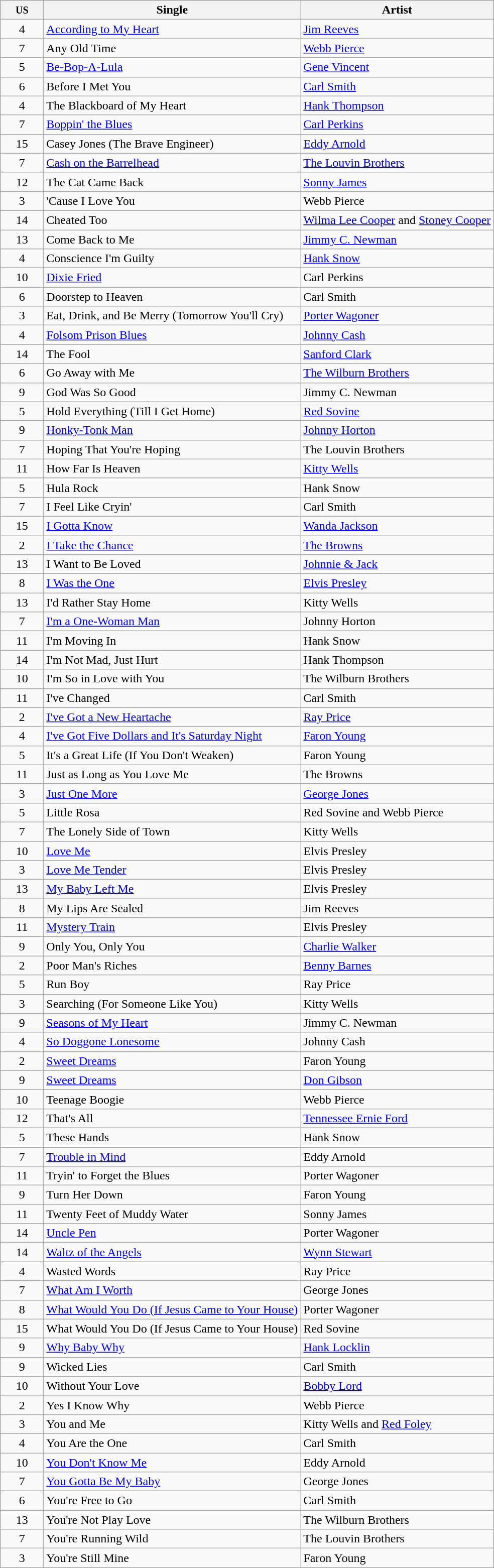<table class="wikitable sortable">
<tr>
<th width="50"><small>US</small></th>
<th>Single</th>
<th>Artist</th>
</tr>
<tr>
<td align="center">4</td>
<td><a href='#'>According to My Heart</a></td>
<td><a href='#'>Jim Reeves</a></td>
</tr>
<tr>
<td align="center">7</td>
<td>Any Old Time</td>
<td><a href='#'>Webb Pierce</a></td>
</tr>
<tr>
<td align="center">5</td>
<td><a href='#'>Be-Bop-A-Lula</a></td>
<td><a href='#'>Gene Vincent</a></td>
</tr>
<tr>
<td align="center">6</td>
<td>Before I Met You</td>
<td><a href='#'>Carl Smith</a></td>
</tr>
<tr>
<td align="center">4</td>
<td>The Blackboard of My Heart</td>
<td><a href='#'>Hank Thompson</a></td>
</tr>
<tr>
<td align="center">7</td>
<td><a href='#'>Boppin' the Blues</a></td>
<td><a href='#'>Carl Perkins</a></td>
</tr>
<tr>
<td align="center">15</td>
<td>Casey Jones (The Brave Engineer)</td>
<td><a href='#'>Eddy Arnold</a></td>
</tr>
<tr>
<td align="center">7</td>
<td><a href='#'>Cash on the Barrelhead</a></td>
<td><a href='#'>The Louvin Brothers</a></td>
</tr>
<tr>
<td align="center">12</td>
<td>The Cat Came Back</td>
<td><a href='#'>Sonny James</a></td>
</tr>
<tr>
<td align="center">3</td>
<td>'Cause I Love You</td>
<td>Webb Pierce</td>
</tr>
<tr>
<td align="center">14</td>
<td>Cheated Too</td>
<td><a href='#'>Wilma Lee Cooper</a> and <a href='#'>Stoney Cooper</a></td>
</tr>
<tr>
<td align="center">13</td>
<td>Come Back to Me</td>
<td><a href='#'>Jimmy C. Newman</a></td>
</tr>
<tr>
<td align="center">4</td>
<td>Conscience I'm Guilty</td>
<td><a href='#'>Hank Snow</a></td>
</tr>
<tr>
<td align="center">10</td>
<td><a href='#'>Dixie Fried</a></td>
<td>Carl Perkins</td>
</tr>
<tr>
<td align="center">6</td>
<td>Doorstep to Heaven</td>
<td>Carl Smith</td>
</tr>
<tr>
<td align="center">3</td>
<td>Eat, Drink, and Be Merry (Tomorrow You'll Cry)</td>
<td><a href='#'>Porter Wagoner</a></td>
</tr>
<tr>
<td align="center">4</td>
<td><a href='#'>Folsom Prison Blues</a></td>
<td><a href='#'>Johnny Cash</a></td>
</tr>
<tr>
<td align="center">14</td>
<td>The Fool</td>
<td><a href='#'>Sanford Clark</a></td>
</tr>
<tr>
<td align="center">6</td>
<td>Go Away with Me</td>
<td><a href='#'>The Wilburn Brothers</a></td>
</tr>
<tr>
<td align="center">9</td>
<td>God Was So Good</td>
<td>Jimmy C. Newman</td>
</tr>
<tr>
<td align="center">5</td>
<td>Hold Everything (Till I Get Home)</td>
<td><a href='#'>Red Sovine</a></td>
</tr>
<tr>
<td align="center">9</td>
<td><a href='#'>Honky-Tonk Man</a></td>
<td><a href='#'>Johnny Horton</a></td>
</tr>
<tr>
<td align="center">7</td>
<td>Hoping That You're Hoping</td>
<td>The Louvin Brothers</td>
</tr>
<tr>
<td align="center">11</td>
<td>How Far Is Heaven</td>
<td><a href='#'>Kitty Wells</a></td>
</tr>
<tr>
<td align="center">5</td>
<td>Hula Rock</td>
<td>Hank Snow</td>
</tr>
<tr>
<td align="center">7</td>
<td>I Feel Like Cryin'</td>
<td>Carl Smith</td>
</tr>
<tr>
<td align="center">15</td>
<td><a href='#'>I Gotta Know</a></td>
<td><a href='#'>Wanda Jackson</a></td>
</tr>
<tr>
<td align="center">2</td>
<td><a href='#'>I Take the Chance</a></td>
<td><a href='#'>The Browns</a></td>
</tr>
<tr>
<td align="center">13</td>
<td>I Want to Be Loved</td>
<td><a href='#'>Johnnie & Jack</a></td>
</tr>
<tr>
<td align="center">8</td>
<td><a href='#'>I Was the One</a></td>
<td><a href='#'>Elvis Presley</a></td>
</tr>
<tr>
<td align="center">13</td>
<td>I'd Rather Stay Home</td>
<td>Kitty Wells</td>
</tr>
<tr>
<td align="center">7</td>
<td><a href='#'>I'm a One-Woman Man</a></td>
<td>Johnny Horton</td>
</tr>
<tr>
<td align="center">11</td>
<td>I'm Moving In</td>
<td>Hank Snow</td>
</tr>
<tr>
<td align="center">14</td>
<td>I'm Not Mad, Just Hurt</td>
<td>Hank Thompson</td>
</tr>
<tr>
<td align="center">10</td>
<td>I'm So in Love with You</td>
<td>The Wilburn Brothers</td>
</tr>
<tr>
<td align="center">11</td>
<td>I've Changed</td>
<td>Carl Smith</td>
</tr>
<tr>
<td align="center">2</td>
<td><a href='#'>I've Got a New Heartache</a></td>
<td><a href='#'>Ray Price</a></td>
</tr>
<tr>
<td align="center">4</td>
<td><a href='#'>I've Got Five Dollars and It's Saturday Night</a></td>
<td><a href='#'>Faron Young</a></td>
</tr>
<tr>
<td align="center">5</td>
<td>It's a Great Life (If You Don't Weaken)</td>
<td>Faron Young</td>
</tr>
<tr>
<td align="center">11</td>
<td>Just as Long as You Love Me</td>
<td>The Browns</td>
</tr>
<tr>
<td align="center">3</td>
<td><a href='#'>Just One More</a></td>
<td><a href='#'>George Jones</a></td>
</tr>
<tr>
<td align="center">5</td>
<td>Little Rosa</td>
<td>Red Sovine and Webb Pierce</td>
</tr>
<tr>
<td align="center">7</td>
<td>The Lonely Side of Town</td>
<td>Kitty Wells</td>
</tr>
<tr>
<td align="center">10</td>
<td><a href='#'>Love Me</a></td>
<td>Elvis Presley</td>
</tr>
<tr>
<td align="center">3</td>
<td><a href='#'>Love Me Tender</a></td>
<td>Elvis Presley</td>
</tr>
<tr>
<td align="center">13</td>
<td><a href='#'>My Baby Left Me</a></td>
<td>Elvis Presley</td>
</tr>
<tr>
<td align="center">8</td>
<td>My Lips Are Sealed</td>
<td>Jim Reeves</td>
</tr>
<tr>
<td align="center">11</td>
<td><a href='#'>Mystery Train</a></td>
<td>Elvis Presley</td>
</tr>
<tr>
<td align="center">9</td>
<td>Only You, Only You</td>
<td><a href='#'>Charlie Walker</a></td>
</tr>
<tr>
<td align="center">2</td>
<td>Poor Man's Riches</td>
<td><a href='#'>Benny Barnes</a></td>
</tr>
<tr>
<td align="center">5</td>
<td>Run Boy</td>
<td>Ray Price</td>
</tr>
<tr>
<td align="center">3</td>
<td>Searching (For Someone Like You)</td>
<td>Kitty Wells</td>
</tr>
<tr>
<td align="center">9</td>
<td><a href='#'>Seasons of My Heart</a></td>
<td>Jimmy C. Newman</td>
</tr>
<tr>
<td align="center">4</td>
<td><a href='#'>So Doggone Lonesome</a></td>
<td>Johnny Cash</td>
</tr>
<tr>
<td align="center">2</td>
<td><a href='#'>Sweet Dreams</a></td>
<td>Faron Young</td>
</tr>
<tr>
<td align="center">9</td>
<td><a href='#'>Sweet Dreams</a></td>
<td><a href='#'>Don Gibson</a></td>
</tr>
<tr>
<td align="center">10</td>
<td>Teenage Boogie</td>
<td>Webb Pierce</td>
</tr>
<tr>
<td align="center">12</td>
<td>That's All</td>
<td><a href='#'>Tennessee Ernie Ford</a></td>
</tr>
<tr>
<td align="center">5</td>
<td>These Hands</td>
<td>Hank Snow</td>
</tr>
<tr>
<td align="center">7</td>
<td><a href='#'>Trouble in Mind</a></td>
<td>Eddy Arnold</td>
</tr>
<tr>
<td align="center">11</td>
<td>Tryin' to Forget the Blues</td>
<td>Porter Wagoner</td>
</tr>
<tr>
<td align="center">9</td>
<td>Turn Her Down</td>
<td>Faron Young</td>
</tr>
<tr>
<td align="center">11</td>
<td>Twenty Feet of Muddy Water</td>
<td>Sonny James</td>
</tr>
<tr>
<td align="center">14</td>
<td><a href='#'>Uncle Pen</a></td>
<td>Porter Wagoner</td>
</tr>
<tr>
<td align="center">14</td>
<td><a href='#'>Waltz of the Angels</a></td>
<td><a href='#'>Wynn Stewart</a></td>
</tr>
<tr>
<td align="center">4</td>
<td>Wasted Words</td>
<td>Ray Price</td>
</tr>
<tr>
<td align="center">7</td>
<td><a href='#'>What Am I Worth</a></td>
<td>George Jones</td>
</tr>
<tr>
<td align="center">8</td>
<td><a href='#'>What Would You Do (If Jesus Came to Your House)</a></td>
<td>Porter Wagoner</td>
</tr>
<tr>
<td align="center">15</td>
<td>What Would You Do (If Jesus Came to Your House)</td>
<td>Red Sovine</td>
</tr>
<tr>
<td align="center">9</td>
<td><a href='#'>Why Baby Why</a></td>
<td><a href='#'>Hank Locklin</a></td>
</tr>
<tr>
<td align="center">9</td>
<td>Wicked Lies</td>
<td>Carl Smith</td>
</tr>
<tr>
<td align="center">10</td>
<td>Without Your Love</td>
<td><a href='#'>Bobby Lord</a></td>
</tr>
<tr>
<td align="center">2</td>
<td>Yes I Know Why</td>
<td>Webb Pierce</td>
</tr>
<tr>
<td align="center">3</td>
<td>You and Me</td>
<td>Kitty Wells and <a href='#'>Red Foley</a></td>
</tr>
<tr>
<td align="center">4</td>
<td>You Are the One</td>
<td>Carl Smith</td>
</tr>
<tr>
<td align="center">10</td>
<td><a href='#'>You Don't Know Me</a></td>
<td>Eddy Arnold</td>
</tr>
<tr>
<td align="center">7</td>
<td><a href='#'>You Gotta Be My Baby</a></td>
<td>George Jones</td>
</tr>
<tr>
<td align="center">6</td>
<td>You're Free to Go</td>
<td>Carl Smith</td>
</tr>
<tr>
<td align="center">13</td>
<td>You're Not Play Love</td>
<td>The Wilburn Brothers</td>
</tr>
<tr>
<td align="center">7</td>
<td>You're Running Wild</td>
<td>The Louvin Brothers</td>
</tr>
<tr>
<td align="center">3</td>
<td>You're Still Mine</td>
<td>Faron Young</td>
</tr>
</table>
